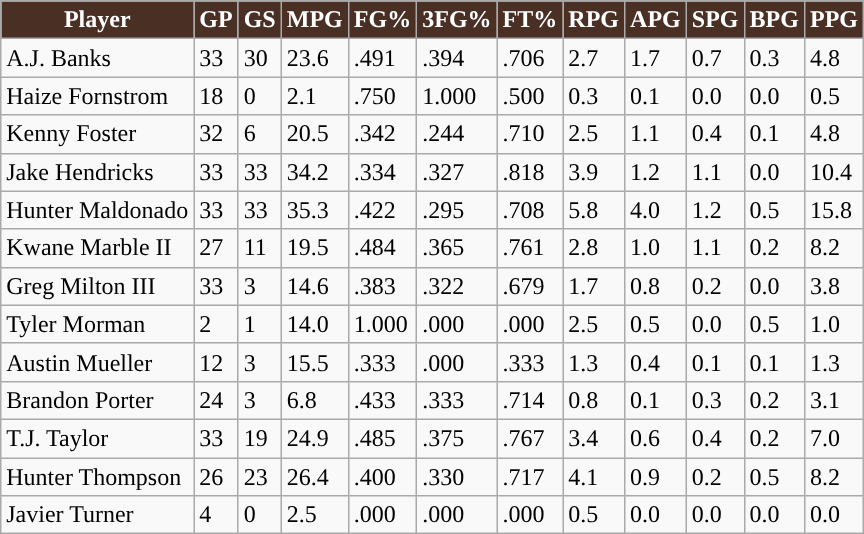<table class="wikitable sortable">
<tr>
<th style="background:#492f24; color:white">Player</th>
<th style="background:#492f24; color:white">GP</th>
<th style="background:#492f24; color:white">GS</th>
<th style="background:#492f24; color:white">MPG</th>
<th style="background:#492f24; color:white">FG%</th>
<th style="background:#492f24; color:white">3FG%</th>
<th style="background:#492f24; color:white">FT%</th>
<th style="background:#492f24; color:white;">RPG</th>
<th style="background:#492f24; color:white;">APG</th>
<th style="background:#492f24; color:white;">SPG</th>
<th style="background:#492f24; color:white;">BPG</th>
<th style="background:#492f24; color:white;">PPG</th>
</tr>
<tr>
<td>A.J. Banks</td>
<td>33</td>
<td>30</td>
<td>23.6</td>
<td>.491</td>
<td>.394</td>
<td>.706</td>
<td>2.7</td>
<td>1.7</td>
<td>0.7</td>
<td>0.3</td>
<td>4.8</td>
</tr>
<tr>
<td>Haize Fornstrom</td>
<td>18</td>
<td>0</td>
<td>2.1</td>
<td>.750</td>
<td>1.000</td>
<td>.500</td>
<td>0.3</td>
<td>0.1</td>
<td>0.0</td>
<td>0.0</td>
<td>0.5</td>
</tr>
<tr>
<td>Kenny Foster</td>
<td>32</td>
<td>6</td>
<td>20.5</td>
<td>.342</td>
<td>.244</td>
<td>.710</td>
<td>2.5</td>
<td>1.1</td>
<td>0.4</td>
<td>0.1</td>
<td>4.8</td>
</tr>
<tr>
<td>Jake Hendricks</td>
<td>33</td>
<td>33</td>
<td>34.2</td>
<td>.334</td>
<td>.327</td>
<td>.818</td>
<td>3.9</td>
<td>1.2</td>
<td>1.1</td>
<td>0.0</td>
<td>10.4</td>
</tr>
<tr>
<td>Hunter Maldonado</td>
<td>33</td>
<td>33</td>
<td>35.3</td>
<td>.422</td>
<td>.295</td>
<td>.708</td>
<td>5.8</td>
<td>4.0</td>
<td>1.2</td>
<td>0.5</td>
<td>15.8</td>
</tr>
<tr>
<td>Kwane Marble II</td>
<td>27</td>
<td>11</td>
<td>19.5</td>
<td>.484</td>
<td>.365</td>
<td>.761</td>
<td>2.8</td>
<td>1.0</td>
<td>1.1</td>
<td>0.2</td>
<td>8.2</td>
</tr>
<tr>
<td>Greg Milton III</td>
<td>33</td>
<td>3</td>
<td>14.6</td>
<td>.383</td>
<td>.322</td>
<td>.679</td>
<td>1.7</td>
<td>0.8</td>
<td>0.2</td>
<td>0.0</td>
<td>3.8</td>
</tr>
<tr>
<td>Tyler Morman</td>
<td>2</td>
<td>1</td>
<td>14.0</td>
<td>1.000</td>
<td>.000</td>
<td>.000</td>
<td>2.5</td>
<td>0.5</td>
<td>0.0</td>
<td>0.5</td>
<td>1.0</td>
</tr>
<tr>
<td>Austin Mueller</td>
<td>12</td>
<td>3</td>
<td>15.5</td>
<td>.333</td>
<td>.000</td>
<td>.333</td>
<td>1.3</td>
<td>0.4</td>
<td>0.1</td>
<td>0.1</td>
<td>1.3</td>
</tr>
<tr>
<td>Brandon Porter</td>
<td>24</td>
<td>3</td>
<td>6.8</td>
<td>.433</td>
<td>.333</td>
<td>.714</td>
<td>0.8</td>
<td>0.1</td>
<td>0.3</td>
<td>0.2</td>
<td>3.1</td>
</tr>
<tr>
<td>T.J. Taylor</td>
<td>33</td>
<td>19</td>
<td>24.9</td>
<td>.485</td>
<td>.375</td>
<td>.767</td>
<td>3.4</td>
<td>0.6</td>
<td>0.4</td>
<td>0.2</td>
<td>7.0</td>
</tr>
<tr>
<td>Hunter Thompson</td>
<td>26</td>
<td>23</td>
<td>26.4</td>
<td>.400</td>
<td>.330</td>
<td>.717</td>
<td>4.1</td>
<td>0.9</td>
<td>0.2</td>
<td>0.5</td>
<td>8.2</td>
</tr>
<tr>
<td>Javier Turner</td>
<td>4</td>
<td>0</td>
<td>2.5</td>
<td>.000</td>
<td>.000</td>
<td>.000</td>
<td>0.5</td>
<td>0.0</td>
<td>0.0</td>
<td>0.0</td>
<td>0.0</td>
</tr>
</table>
